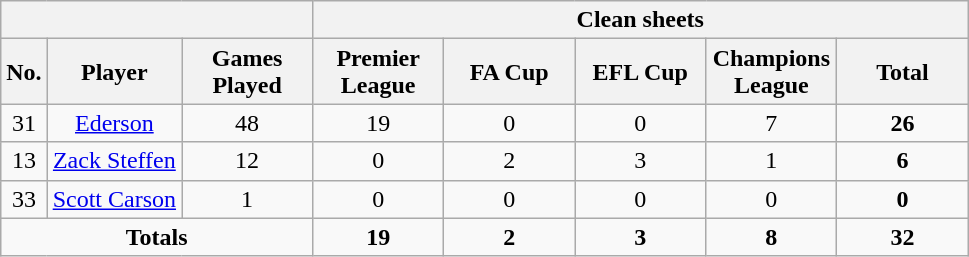<table class="wikitable sortable alternance" style="text-align:center">
<tr>
<th colspan="3"></th>
<th colspan="5">Clean sheets</th>
</tr>
<tr>
<th>No.</th>
<th>Player</th>
<th width=80>Games Played</th>
<th width=80>Premier League</th>
<th width=80>FA Cup</th>
<th width=80>EFL Cup</th>
<th width=80>Champions League</th>
<th width=80>Total</th>
</tr>
<tr>
<td>31</td>
<td> <a href='#'>Ederson</a></td>
<td>48</td>
<td>19</td>
<td>0</td>
<td>0</td>
<td>7</td>
<td><strong>26</strong></td>
</tr>
<tr>
<td>13</td>
<td> <a href='#'>Zack Steffen</a></td>
<td>12</td>
<td>0</td>
<td>2</td>
<td>3</td>
<td>1</td>
<td><strong>6</strong></td>
</tr>
<tr>
<td>33</td>
<td> <a href='#'>Scott Carson</a></td>
<td>1</td>
<td>0</td>
<td>0</td>
<td>0</td>
<td>0</td>
<td><strong>0</strong></td>
</tr>
<tr class="sortbottom">
<td colspan="3"><strong>Totals</strong></td>
<td><strong>19</strong></td>
<td><strong>2</strong></td>
<td><strong>3</strong></td>
<td><strong>8</strong></td>
<td><strong>32</strong></td>
</tr>
</table>
